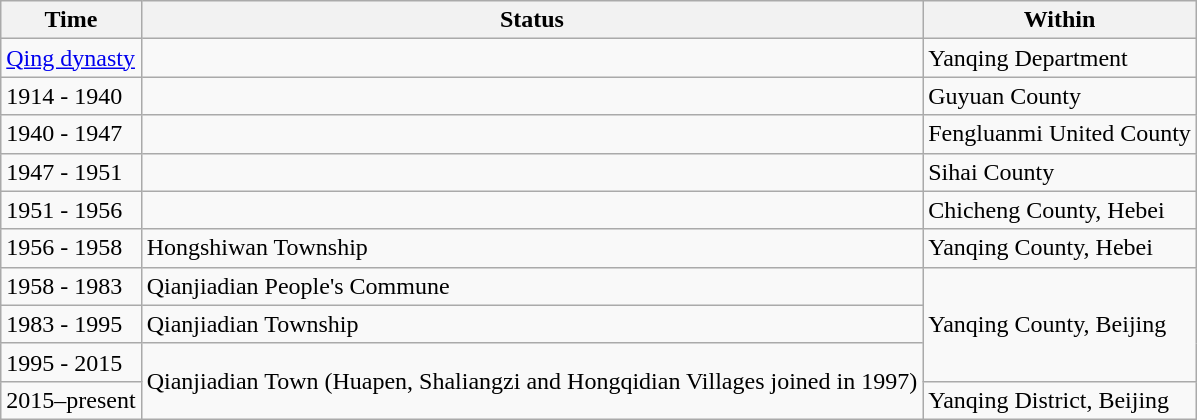<table class="wikitable">
<tr>
<th>Time</th>
<th>Status</th>
<th>Within</th>
</tr>
<tr>
<td><a href='#'>Qing dynasty</a></td>
<td></td>
<td>Yanqing Department</td>
</tr>
<tr>
<td>1914 - 1940</td>
<td></td>
<td>Guyuan County</td>
</tr>
<tr>
<td>1940 - 1947</td>
<td></td>
<td>Fengluanmi United County</td>
</tr>
<tr>
<td>1947 - 1951</td>
<td></td>
<td>Sihai County</td>
</tr>
<tr>
<td>1951 - 1956</td>
<td></td>
<td>Chicheng County, Hebei</td>
</tr>
<tr>
<td>1956 - 1958</td>
<td>Hongshiwan Township</td>
<td>Yanqing County, Hebei</td>
</tr>
<tr>
<td>1958 - 1983</td>
<td>Qianjiadian People's Commune</td>
<td rowspan="3">Yanqing County, Beijing</td>
</tr>
<tr>
<td>1983 - 1995</td>
<td>Qianjiadian Township</td>
</tr>
<tr>
<td>1995 - 2015</td>
<td rowspan="2">Qianjiadian Town (Huapen, Shaliangzi and Hongqidian Villages joined in 1997)</td>
</tr>
<tr>
<td>2015–present</td>
<td>Yanqing District, Beijing</td>
</tr>
</table>
